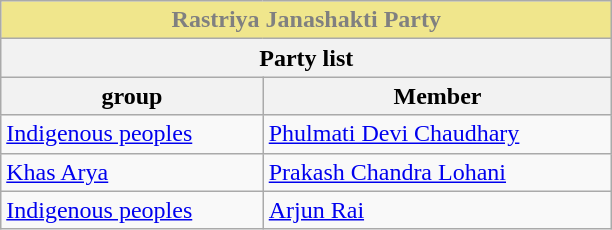<table role="presentation" class="wikitable mw-collapsible mw-collapsed">
<tr>
<th colspan="2" style="width: 300pt; background:khaki; color: grey;">Rastriya Janashakti Party</th>
</tr>
<tr>
<th colspan="2">Party list</th>
</tr>
<tr>
<th> group</th>
<th>Member</th>
</tr>
<tr>
<td><a href='#'>Indigenous peoples</a></td>
<td><a href='#'>Phulmati Devi Chaudhary</a></td>
</tr>
<tr>
<td><a href='#'>Khas Arya</a></td>
<td><a href='#'>Prakash Chandra Lohani</a></td>
</tr>
<tr>
<td><a href='#'>Indigenous peoples</a></td>
<td><a href='#'>Arjun Rai</a></td>
</tr>
</table>
